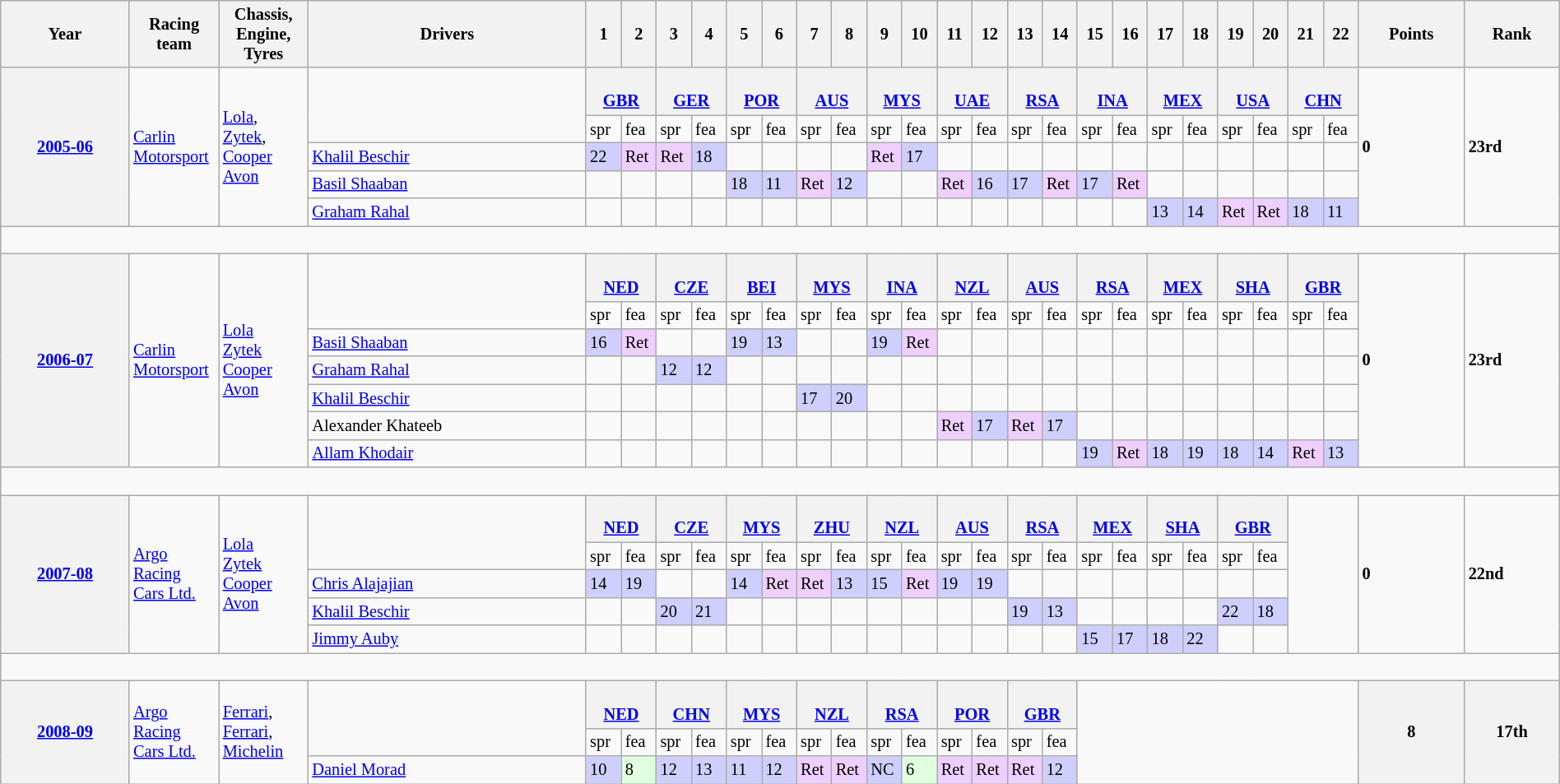<table class="wikitable" style="font-size: 85%" width="100%">
<tr>
<th>Year</th>
<th width=66px>Racing<br>team</th>
<th width=66px>Chassis,<br>Engine,<br>Tyres</th>
<th>Drivers</th>
<th width=22px>1</th>
<th width=22px>2</th>
<th width=22px>3</th>
<th width=22px>4</th>
<th width=22px>5</th>
<th width=22px>6</th>
<th width=22px>7</th>
<th width=22px>8</th>
<th width=22px>9</th>
<th width=22px>10</th>
<th width=22px>11</th>
<th width=22px>12</th>
<th width=22px>13</th>
<th width=22px>14</th>
<th width=22px>15</th>
<th width=22px>16</th>
<th width=22px>17</th>
<th width=22px>18</th>
<th width=22px>19</th>
<th width=22px>20</th>
<th width=22px>21</th>
<th width=22px>22</th>
<th>Points</th>
<th>Rank<br></th>
</tr>
<tr>
<th rowspan=5><a href='#'>2005-06</a></th>
<td rowspan=5><a href='#'>Carlin Motorsport</a></td>
<td rowspan=5><a href='#'>Lola</a>,<br><a href='#'>Zytek</a>,<br><a href='#'>Cooper Avon</a></td>
<td rowspan=2></td>
<th colspan=2><br><a href='#'>GBR</a></th>
<th colspan=2><br><a href='#'>GER</a></th>
<th colspan=2><br><a href='#'>POR</a></th>
<th colspan=2><br><a href='#'>AUS</a></th>
<th colspan=2><br><a href='#'>MYS</a></th>
<th colspan=2><br><a href='#'>UAE</a></th>
<th colspan=2><br><a href='#'>RSA</a></th>
<th colspan=2><br><a href='#'>INA</a></th>
<th colspan=2><br><a href='#'>MEX</a></th>
<th colspan=2><br><a href='#'>USA</a></th>
<th colspan=2><br><a href='#'>CHN</a></th>
<td rowspan=5><strong>0</strong></td>
<td rowspan=5><strong>23rd</strong></td>
</tr>
<tr>
<td>spr</td>
<td>fea</td>
<td>spr</td>
<td>fea</td>
<td>spr</td>
<td>fea</td>
<td>spr</td>
<td>fea</td>
<td>spr</td>
<td>fea</td>
<td>spr</td>
<td>fea</td>
<td>spr</td>
<td>fea</td>
<td>spr</td>
<td>fea</td>
<td>spr</td>
<td>fea</td>
<td>spr</td>
<td>fea</td>
<td>spr</td>
<td>fea</td>
</tr>
<tr>
<td><a href='#'>Khalil Beschir</a></td>
<td style="background:#CFCFFF;">22</td>
<td style="background:#EFCFFF;">Ret</td>
<td style="background:#EFCFFF;">Ret</td>
<td style="background:#CFCFFF;">18</td>
<td></td>
<td></td>
<td></td>
<td></td>
<td style="background:#EFCFFF;">Ret</td>
<td style="background:#CFCFFF;">17</td>
<td></td>
<td></td>
<td></td>
<td></td>
<td></td>
<td></td>
<td></td>
<td></td>
<td></td>
<td></td>
<td></td>
<td></td>
</tr>
<tr>
<td><a href='#'>Basil Shaaban</a></td>
<td></td>
<td></td>
<td></td>
<td></td>
<td style="background:#CFCFFF;">18</td>
<td style="background:#CFCFFF;">11</td>
<td style="background:#EFCFFF;">Ret</td>
<td style="background:#CFCFFF;">12</td>
<td></td>
<td></td>
<td style="background:#EFCFFF;">Ret</td>
<td style="background:#CFCFFF;">16</td>
<td style="background:#CFCFFF;">17</td>
<td style="background:#EFCFFF;">Ret</td>
<td style="background:#CFCFFF;">17</td>
<td style="background:#EFCFFF;">Ret</td>
<td></td>
<td></td>
<td></td>
<td></td>
<td></td>
<td></td>
</tr>
<tr>
<td><a href='#'>Graham Rahal</a></td>
<td></td>
<td></td>
<td></td>
<td></td>
<td></td>
<td></td>
<td></td>
<td></td>
<td></td>
<td></td>
<td></td>
<td></td>
<td></td>
<td></td>
<td></td>
<td></td>
<td style="background:#CFCFFF;">13</td>
<td style="background:#CFCFFF;">14</td>
<td style="background:#EFCFFF;">Ret</td>
<td style="background:#EFCFFF;">Ret</td>
<td style="background:#CFCFFF;">18</td>
<td style="background:#CFCFFF;">11</td>
</tr>
<tr>
<td colspan=28><br></td>
</tr>
<tr>
<th rowspan=7><a href='#'>2006-07</a></th>
<td rowspan=7><a href='#'>Carlin Motorsport</a></td>
<td rowspan=7><a href='#'>Lola</a><br><a href='#'>Zytek</a><br><a href='#'>Cooper Avon</a></td>
<td rowspan=2></td>
<th colspan=2><br><a href='#'>NED</a></th>
<th colspan=2><br><a href='#'>CZE</a></th>
<th colspan=2><br><a href='#'>BEI</a></th>
<th colspan=2><br><a href='#'>MYS</a></th>
<th colspan=2><br><a href='#'>INA</a></th>
<th colspan=2><br><a href='#'>NZL</a></th>
<th colspan=2><br><a href='#'>AUS</a></th>
<th colspan=2><br><a href='#'>RSA</a></th>
<th colspan=2><br><a href='#'>MEX</a></th>
<th colspan=2><br><a href='#'>SHA</a></th>
<th colspan=2><br><a href='#'>GBR</a></th>
<td rowspan=7><strong>0</strong></td>
<td rowspan=7><strong>23rd</strong></td>
</tr>
<tr>
<td>spr</td>
<td>fea</td>
<td>spr</td>
<td>fea</td>
<td>spr</td>
<td>fea</td>
<td>spr</td>
<td>fea</td>
<td>spr</td>
<td>fea</td>
<td>spr</td>
<td>fea</td>
<td>spr</td>
<td>fea</td>
<td>spr</td>
<td>fea</td>
<td>spr</td>
<td>fea</td>
<td>spr</td>
<td>fea</td>
<td>spr</td>
<td>fea</td>
</tr>
<tr>
<td><a href='#'>Basil Shaaban</a></td>
<td style="background:#CFCFFF;">16</td>
<td style="background:#EFCFFF;">Ret</td>
<td></td>
<td></td>
<td style="background:#CFCFFF;">19</td>
<td style="background:#CFCFFF;">13</td>
<td></td>
<td></td>
<td style="background:#CFCFFF;">19</td>
<td style="background:#EFCFFF;">Ret</td>
<td></td>
<td></td>
<td></td>
<td></td>
<td></td>
<td></td>
<td></td>
<td></td>
<td></td>
<td></td>
<td></td>
<td></td>
</tr>
<tr>
<td><a href='#'>Graham Rahal</a></td>
<td></td>
<td></td>
<td style="background:#CFCFFF;">12</td>
<td style="background:#CFCFFF;">12</td>
<td></td>
<td></td>
<td></td>
<td></td>
<td></td>
<td></td>
<td></td>
<td></td>
<td></td>
<td></td>
<td></td>
<td></td>
<td></td>
<td></td>
<td></td>
<td></td>
<td></td>
<td></td>
</tr>
<tr>
<td><a href='#'>Khalil Beschir</a></td>
<td></td>
<td></td>
<td></td>
<td></td>
<td></td>
<td></td>
<td style="background:#CFCFFF;">17</td>
<td style="background:#CFCFFF;">20</td>
<td></td>
<td></td>
<td></td>
<td></td>
<td></td>
<td></td>
<td></td>
<td></td>
<td></td>
<td></td>
<td></td>
<td></td>
<td></td>
<td></td>
</tr>
<tr>
<td>Alexander Khateeb</td>
<td></td>
<td></td>
<td></td>
<td></td>
<td></td>
<td></td>
<td></td>
<td></td>
<td></td>
<td></td>
<td style="background:#EFCFFF;">Ret</td>
<td style="background:#CFCFFF;">17</td>
<td style="background:#EFCFFF;">Ret</td>
<td style="background:#CFCFFF;">17</td>
<td></td>
<td></td>
<td></td>
<td></td>
<td></td>
<td></td>
<td></td>
<td></td>
</tr>
<tr>
<td><a href='#'>Allam Khodair</a></td>
<td></td>
<td></td>
<td></td>
<td></td>
<td></td>
<td></td>
<td></td>
<td></td>
<td></td>
<td></td>
<td></td>
<td></td>
<td></td>
<td></td>
<td style="background:#CFCFFF;">19</td>
<td style="background:#EFCFFF;">Ret</td>
<td style="background:#CFCFFF;">18</td>
<td style="background:#CFCFFF;">19</td>
<td style="background:#CFCFFF;">18</td>
<td style="background:#CFCFFF;">14</td>
<td style="background:#EFCFFF;">Ret</td>
<td style="background:#CFCFFF;">13</td>
</tr>
<tr>
<td colspan=28><br></td>
</tr>
<tr>
<th rowspan=5><a href='#'>2007-08</a></th>
<td rowspan=5><a href='#'>Argo Racing Cars Ltd.</a></td>
<td rowspan=5><a href='#'>Lola</a><br><a href='#'>Zytek</a><br><a href='#'>Cooper Avon</a></td>
<td rowspan=2></td>
<th colspan=2><br><a href='#'>NED</a></th>
<th colspan=2><br><a href='#'>CZE</a></th>
<th colspan=2><br><a href='#'>MYS</a></th>
<th colspan=2><br><a href='#'>ZHU</a></th>
<th colspan=2><br><a href='#'>NZL</a></th>
<th colspan=2><br><a href='#'>AUS</a></th>
<th colspan=2><br><a href='#'>RSA</a></th>
<th colspan=2><br><a href='#'>MEX</a></th>
<th colspan=2><br><a href='#'>SHA</a></th>
<th colspan=2><br><a href='#'>GBR</a></th>
<td colspan=2 rowspan=5></td>
<td rowspan=5><strong>0</strong></td>
<td rowspan=5><strong>22nd</strong></td>
</tr>
<tr>
<td>spr</td>
<td>fea</td>
<td>spr</td>
<td>fea</td>
<td>spr</td>
<td>fea</td>
<td>spr</td>
<td>fea</td>
<td>spr</td>
<td>fea</td>
<td>spr</td>
<td>fea</td>
<td>spr</td>
<td>fea</td>
<td>spr</td>
<td>fea</td>
<td>spr</td>
<td>fea</td>
<td>spr</td>
<td>fea</td>
</tr>
<tr>
<td><a href='#'>Chris Alajajian</a></td>
<td style="background:#CFCFFF;">14</td>
<td style="background:#CFCFFF;">19</td>
<td></td>
<td></td>
<td style="background:#CFCFFF;">14</td>
<td style="background:#EFCFFF;">Ret</td>
<td style="background:#EFCFFF;">Ret</td>
<td style="background:#CFCFFF;">13</td>
<td style="background:#CFCFFF;">15</td>
<td style="background:#EFCFFF;">Ret</td>
<td style="background:#CFCFFF;">19</td>
<td style="background:#CFCFFF;">19</td>
<td></td>
<td></td>
<td></td>
<td></td>
<td></td>
<td></td>
<td></td>
<td></td>
</tr>
<tr>
<td><a href='#'>Khalil Beschir</a></td>
<td></td>
<td></td>
<td style="background:#CFCFFF;">20</td>
<td style="background:#CFCFFF;">21</td>
<td></td>
<td></td>
<td></td>
<td></td>
<td></td>
<td></td>
<td></td>
<td></td>
<td style="background:#CFCFFF;">19</td>
<td style="background:#CFCFFF;">13</td>
<td></td>
<td></td>
<td></td>
<td></td>
<td style="background:#CFCFFF;">22</td>
<td style="background:#CFCFFF;">18</td>
</tr>
<tr>
<td><a href='#'>Jimmy Auby</a></td>
<td></td>
<td></td>
<td></td>
<td></td>
<td></td>
<td></td>
<td></td>
<td></td>
<td></td>
<td></td>
<td></td>
<td></td>
<td></td>
<td></td>
<td style="background:#CFCFFF;">15</td>
<td style="background:#CFCFFF;">17</td>
<td style="background:#CFCFFF;">18</td>
<td style="background:#CFCFFF;">22</td>
<td></td>
<td></td>
</tr>
<tr>
<td colspan=28><br></td>
</tr>
<tr>
<th rowspan=3><a href='#'>2008-09</a></th>
<td rowspan=3><a href='#'>Argo Racing Cars Ltd.</a></td>
<td rowspan=3><a href='#'>Ferrari</a>,<br><a href='#'>Ferrari</a>,<br><a href='#'>Michelin</a></td>
<td rowspan=2></td>
<th colspan=2><br><a href='#'>NED</a></th>
<th colspan=2><br><a href='#'>CHN</a></th>
<th colspan=2><br><a href='#'>MYS</a></th>
<th colspan=2><br><a href='#'>NZL</a></th>
<th colspan=2><br><a href='#'>RSA</a></th>
<th colspan=2><br><a href='#'>POR</a></th>
<th colspan=2><br><a href='#'>GBR</a></th>
<td colspan=8 rowspan=3></td>
<th rowspan=3>8</th>
<th rowspan=3>17th</th>
</tr>
<tr>
<td>spr</td>
<td>fea</td>
<td>spr</td>
<td>fea</td>
<td>spr</td>
<td>fea</td>
<td>spr</td>
<td>fea</td>
<td>spr</td>
<td>fea</td>
<td>spr</td>
<td>fea</td>
<td>spr</td>
<td>fea</td>
</tr>
<tr>
<td><a href='#'>Daniel Morad</a></td>
<td style="background:#CFCFFF;">10</td>
<td style="background:#DFFFDF;">8</td>
<td style="background:#CFCFFF;">12</td>
<td style="background:#CFCFFF;">13</td>
<td style="background:#CFCFFF;">11</td>
<td style="background:#CFCFFF;">12</td>
<td style="background:#EFCFFF;">Ret</td>
<td style="background:#EFCFFF;">Ret</td>
<td style="background:#CFCFFF;">NC</td>
<td style="background:#DFFFDF;">6</td>
<td style="background:#EFCFFF;">Ret</td>
<td style="background:#EFCFFF;">Ret</td>
<td style="background:#EFCFFF;">Ret</td>
<td style="background:#CFCFFF;">12</td>
</tr>
</table>
